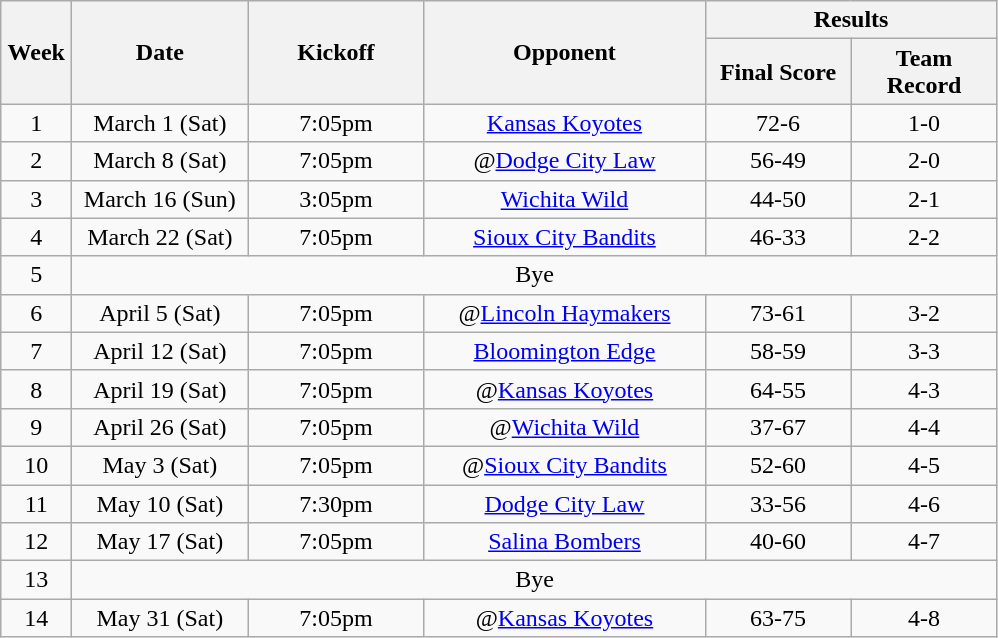<table class="wikitable">
<tr>
<th rowspan="2" width="40">Week</th>
<th rowspan="2" width="110">Date</th>
<th rowspan="2" width="110">Kickoff</th>
<th rowspan="2" width="180">Opponent</th>
<th colspan="2" width="180">Results</th>
</tr>
<tr>
<th width="90">Final Score</th>
<th width="90">Team Record</th>
</tr>
<tr>
<td align="center">1</td>
<td align="center">March 1 (Sat)</td>
<td align="center">7:05pm</td>
<td align="center"><a href='#'>Kansas Koyotes</a></td>
<td align="center">72-6 </td>
<td align="center">1-0</td>
</tr>
<tr>
<td align="center">2</td>
<td align="center">March 8 (Sat)</td>
<td align="center">7:05pm</td>
<td align="center">@<a href='#'>Dodge City Law</a></td>
<td align="center">56-49</td>
<td align="center">2-0</td>
</tr>
<tr>
<td align="center">3</td>
<td align="center">March 16 (Sun)</td>
<td align="center">3:05pm</td>
<td align="center"><a href='#'>Wichita Wild</a></td>
<td align="center">44-50</td>
<td align="center">2-1</td>
</tr>
<tr>
<td align="center">4</td>
<td align="center">March 22 (Sat)</td>
<td align="center">7:05pm</td>
<td align="center"><a href='#'>Sioux City Bandits</a></td>
<td align="center">46-33</td>
<td align="center">2-2</td>
</tr>
<tr>
<td align="center">5</td>
<td colSpan=5 align="center">Bye</td>
</tr>
<tr>
<td align="center">6</td>
<td align="center">April 5 (Sat)</td>
<td align="center">7:05pm</td>
<td align="center">@<a href='#'>Lincoln Haymakers</a></td>
<td align="center">73-61</td>
<td align="center">3-2</td>
</tr>
<tr>
<td align="center">7</td>
<td align="center">April 12 (Sat)</td>
<td align="center">7:05pm</td>
<td align="center"><a href='#'>Bloomington Edge</a></td>
<td align="center">58-59</td>
<td align="center">3-3</td>
</tr>
<tr>
<td align="center">8</td>
<td align="center">April 19 (Sat)</td>
<td align="center">7:05pm</td>
<td align="center">@<a href='#'>Kansas Koyotes</a></td>
<td align="center">64-55 </td>
<td align="center">4-3</td>
</tr>
<tr>
<td align="center">9</td>
<td align="center">April 26 (Sat)</td>
<td align="center">7:05pm</td>
<td align="center">@<a href='#'>Wichita Wild</a></td>
<td align="center">37-67</td>
<td align="center">4-4</td>
</tr>
<tr>
<td align="center">10</td>
<td align="center">May 3 (Sat)</td>
<td align="center">7:05pm</td>
<td align="center">@<a href='#'>Sioux City Bandits</a></td>
<td align="center">52-60</td>
<td align="center">4-5</td>
</tr>
<tr>
<td align="center">11</td>
<td align="center">May 10 (Sat)</td>
<td align="center">7:30pm</td>
<td align="center"><a href='#'>Dodge City Law</a></td>
<td align="center">33-56</td>
<td align="center">4-6</td>
</tr>
<tr>
<td align="center">12</td>
<td align="center">May 17 (Sat)</td>
<td align="center">7:05pm</td>
<td align="center"><a href='#'>Salina Bombers</a></td>
<td align="center">40-60</td>
<td align="center">4-7</td>
</tr>
<tr>
<td align="center">13</td>
<td colSpan=5 align="center">Bye</td>
</tr>
<tr>
<td align="center">14</td>
<td align="center">May 31 (Sat)</td>
<td align="center">7:05pm</td>
<td align="center">@<a href='#'>Kansas Koyotes</a></td>
<td align="center">63-75</td>
<td align="center">4-8</td>
</tr>
</table>
